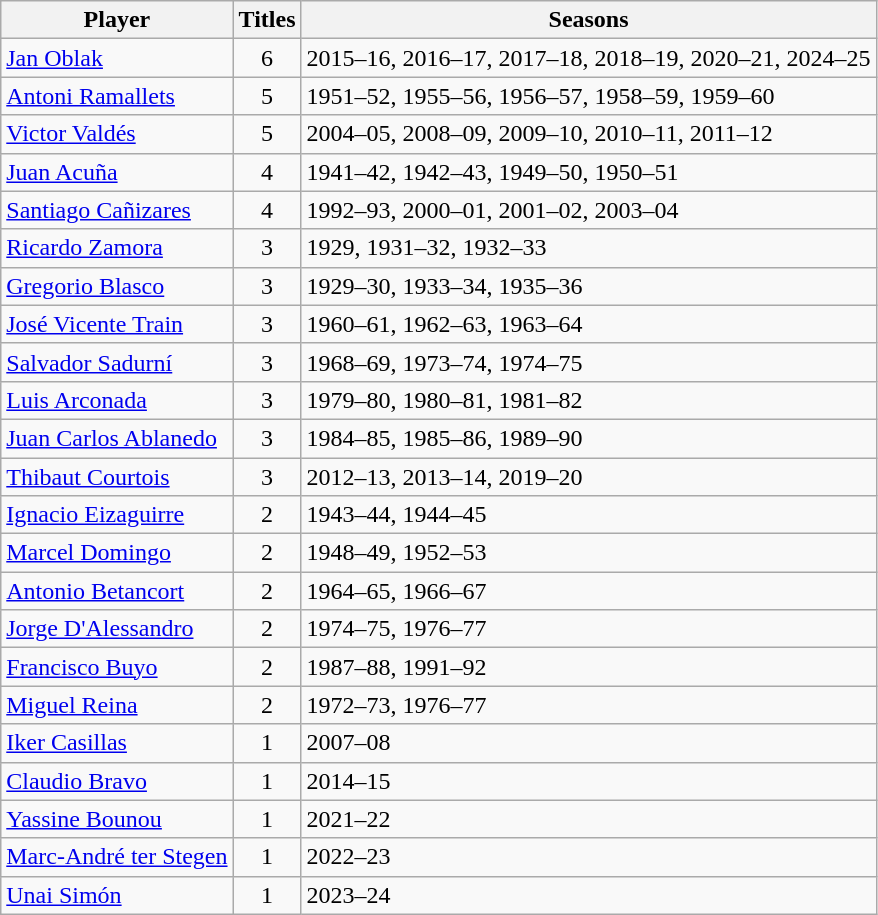<table class="wikitable">
<tr>
<th>Player</th>
<th>Titles</th>
<th>Seasons</th>
</tr>
<tr>
<td> <a href='#'>Jan Oblak</a></td>
<td align=center>6</td>
<td>2015–16, 2016–17, 2017–18, 2018–19, 2020–21, 2024–25</td>
</tr>
<tr>
<td> <a href='#'>Antoni Ramallets</a></td>
<td align=center>5</td>
<td>1951–52, 1955–56, 1956–57, 1958–59, 1959–60</td>
</tr>
<tr>
<td> <a href='#'>Victor Valdés</a></td>
<td align=center>5</td>
<td>2004–05, 2008–09, 2009–10, 2010–11, 2011–12</td>
</tr>
<tr>
<td> <a href='#'>Juan Acuña</a></td>
<td align=center>4</td>
<td>1941–42, 1942–43, 1949–50, 1950–51</td>
</tr>
<tr>
<td> <a href='#'>Santiago Cañizares</a></td>
<td align=center>4</td>
<td>1992–93, 2000–01, 2001–02, 2003–04</td>
</tr>
<tr>
<td> <a href='#'>Ricardo Zamora</a></td>
<td align=center>3</td>
<td>1929, 1931–32, 1932–33</td>
</tr>
<tr>
<td> <a href='#'>Gregorio Blasco</a></td>
<td align=center>3</td>
<td>1929–30, 1933–34, 1935–36</td>
</tr>
<tr>
<td> <a href='#'>José Vicente Train</a></td>
<td align=center>3</td>
<td>1960–61, 1962–63, 1963–64</td>
</tr>
<tr>
<td> <a href='#'>Salvador Sadurní</a></td>
<td align=center>3</td>
<td>1968–69, 1973–74, 1974–75</td>
</tr>
<tr>
<td> <a href='#'>Luis Arconada</a></td>
<td align=center>3</td>
<td>1979–80, 1980–81, 1981–82</td>
</tr>
<tr>
<td> <a href='#'>Juan Carlos Ablanedo</a></td>
<td align=center>3</td>
<td>1984–85, 1985–86, 1989–90</td>
</tr>
<tr>
<td> <a href='#'>Thibaut Courtois</a></td>
<td align=center>3</td>
<td>2012–13, 2013–14, 2019–20</td>
</tr>
<tr>
<td> <a href='#'>Ignacio Eizaguirre</a></td>
<td align=center>2</td>
<td>1943–44, 1944–45</td>
</tr>
<tr>
<td> <a href='#'>Marcel Domingo</a></td>
<td align=center>2</td>
<td>1948–49, 1952–53</td>
</tr>
<tr>
<td> <a href='#'>Antonio Betancort</a></td>
<td align=center>2</td>
<td>1964–65, 1966–67</td>
</tr>
<tr>
<td> <a href='#'>Jorge D'Alessandro</a></td>
<td align=center>2</td>
<td>1974–75, 1976–77</td>
</tr>
<tr>
<td> <a href='#'>Francisco Buyo</a></td>
<td align=center>2</td>
<td>1987–88, 1991–92</td>
</tr>
<tr>
<td> <a href='#'>Miguel Reina</a></td>
<td align=center>2</td>
<td>1972–73, 1976–77</td>
</tr>
<tr>
<td> <a href='#'>Iker Casillas</a></td>
<td align=center>1</td>
<td>2007–08</td>
</tr>
<tr>
<td> <a href='#'>Claudio Bravo</a></td>
<td align=center>1</td>
<td>2014–15</td>
</tr>
<tr>
<td> <a href='#'>Yassine Bounou</a></td>
<td align=center>1</td>
<td>2021–22</td>
</tr>
<tr>
<td> <a href='#'>Marc-André ter Stegen</a></td>
<td align=center>1</td>
<td>2022–23</td>
</tr>
<tr>
<td> <a href='#'>Unai Simón</a></td>
<td align=center>1</td>
<td>2023–24</td>
</tr>
</table>
